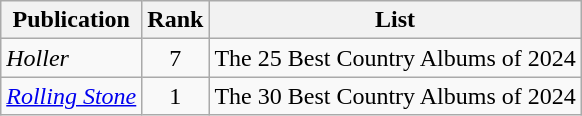<table class="wikitable plainrowheaders sortable">
<tr>
<th>Publication</th>
<th data-sort-type="number">Rank</th>
<th scope="col" class="unsortable">List</th>
</tr>
<tr>
<td><em>Holler</em></td>
<td align="center">7</td>
<td>The 25 Best Country Albums of 2024</td>
</tr>
<tr>
<td><em><a href='#'>Rolling Stone</a></em></td>
<td align="center">1</td>
<td>The 30 Best Country Albums of 2024</td>
</tr>
</table>
